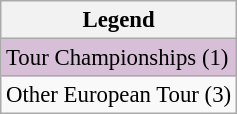<table class="wikitable" style="font-size:95%;">
<tr>
<th>Legend</th>
</tr>
<tr style="background:thistle">
<td>Tour Championships (1)</td>
</tr>
<tr>
<td>Other European Tour (3)</td>
</tr>
</table>
